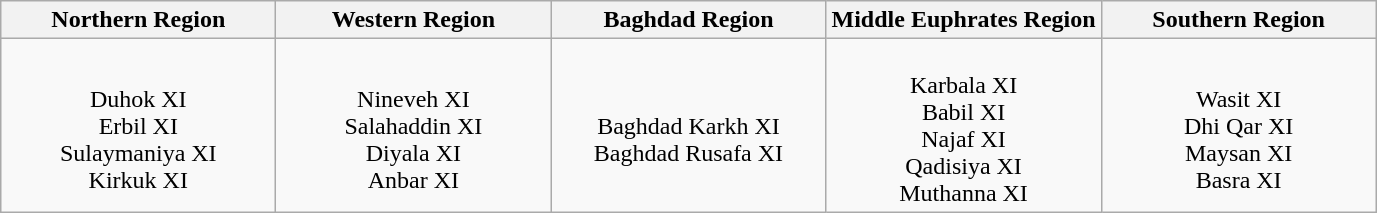<table class="wikitable" style="text-align: center;">
<tr>
<th>Northern Region</th>
<th>Western Region</th>
<th>Baghdad Region</th>
<th>Middle Euphrates Region</th>
<th>Southern Region</th>
</tr>
<tr>
<td width="20%"><br>Duhok XI<br>Erbil XI<br>Sulaymaniya XI<br>Kirkuk XI</td>
<td width="20%"><br>Nineveh XI<br>Salahaddin XI<br>Diyala XI<br>Anbar XI</td>
<td width="20%"><br>Baghdad Karkh XI<br>Baghdad Rusafa XI</td>
<td width="20%"><br>Karbala XI<br>Babil XI<br>Najaf XI<br>Qadisiya XI<br>Muthanna XI</td>
<td width="20%"><br>Wasit XI<br>Dhi Qar XI<br>Maysan XI<br>Basra XI</td>
</tr>
</table>
